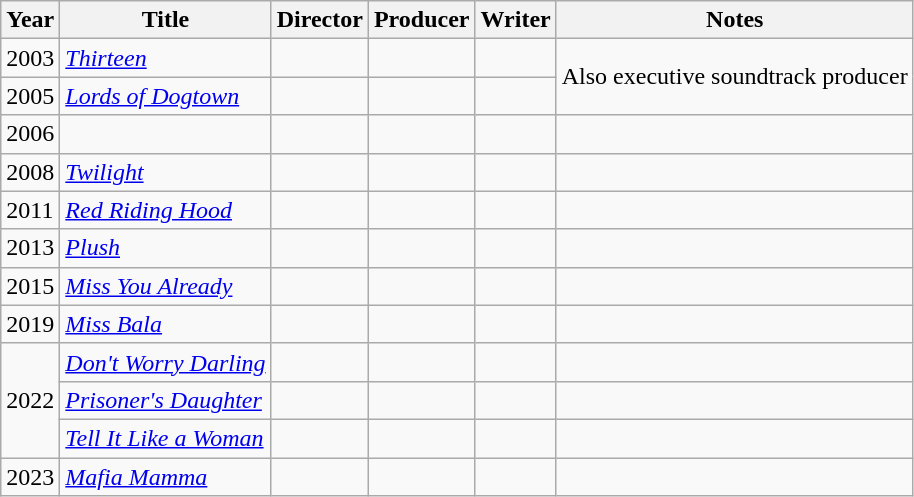<table class = "wikitable">
<tr>
<th>Year</th>
<th>Title</th>
<th>Director</th>
<th>Producer</th>
<th>Writer</th>
<th>Notes</th>
</tr>
<tr>
<td>2003</td>
<td><em><a href='#'>Thirteen</a></em></td>
<td></td>
<td></td>
<td></td>
<td rowspan="2">Also executive soundtrack producer</td>
</tr>
<tr>
<td>2005</td>
<td><em><a href='#'>Lords of Dogtown</a></em></td>
<td></td>
<td></td>
<td></td>
</tr>
<tr>
<td>2006</td>
<td><em></em></td>
<td></td>
<td></td>
<td></td>
<td></td>
</tr>
<tr>
<td>2008</td>
<td><em><a href='#'>Twilight</a></em></td>
<td></td>
<td></td>
<td></td>
<td></td>
</tr>
<tr>
<td>2011</td>
<td><em><a href='#'>Red Riding Hood</a></em></td>
<td></td>
<td></td>
<td></td>
<td></td>
</tr>
<tr>
<td>2013</td>
<td><em><a href='#'>Plush</a></em></td>
<td></td>
<td></td>
<td></td>
<td></td>
</tr>
<tr>
<td>2015</td>
<td><em><a href='#'>Miss You Already</a></em></td>
<td></td>
<td></td>
<td></td>
<td></td>
</tr>
<tr>
<td>2019</td>
<td><em><a href='#'>Miss Bala</a></em></td>
<td></td>
<td></td>
<td></td>
<td></td>
</tr>
<tr>
<td rowspan="3">2022</td>
<td><em><a href='#'>Don't Worry Darling</a></em></td>
<td></td>
<td></td>
<td></td>
<td></td>
</tr>
<tr>
<td><em><a href='#'>Prisoner's Daughter</a></em></td>
<td></td>
<td></td>
<td></td>
<td></td>
</tr>
<tr>
<td><em><a href='#'>Tell It Like a Woman</a></em></td>
<td></td>
<td></td>
<td></td>
<td></td>
</tr>
<tr>
<td>2023</td>
<td><em><a href='#'>Mafia Mamma</a></em></td>
<td></td>
<td></td>
<td></td>
<td></td>
</tr>
</table>
